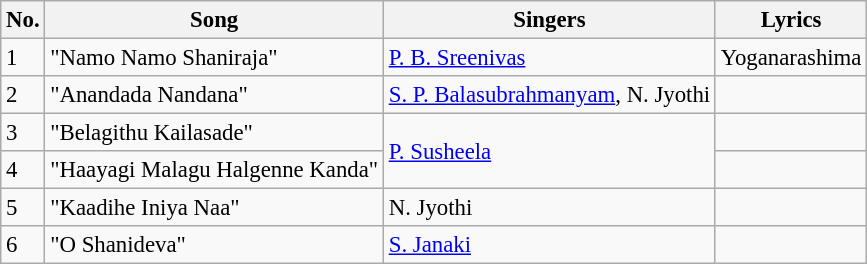<table class="wikitable" style="font-size:95%;">
<tr>
<th>No.</th>
<th>Song</th>
<th>Singers</th>
<th>Lyrics</th>
</tr>
<tr>
<td>1</td>
<td>"Namo Namo Shaniraja"</td>
<td><a href='#'>P. B. Sreenivas</a></td>
<td>Yoganarashima</td>
</tr>
<tr>
<td>2</td>
<td>"Anandada Nandana"</td>
<td><a href='#'>S. P. Balasubrahmanyam</a>, N. Jyothi</td>
<td></td>
</tr>
<tr>
<td>3</td>
<td>"Belagithu Kailasade"</td>
<td rowspan=2><a href='#'>P. Susheela</a></td>
<td></td>
</tr>
<tr>
<td>4</td>
<td>"Haayagi Malagu Halgenne Kanda"</td>
<td></td>
</tr>
<tr>
<td>5</td>
<td>"Kaadihe Iniya Naa"</td>
<td>N. Jyothi</td>
<td></td>
</tr>
<tr>
<td>6</td>
<td>"O Shanideva"</td>
<td><a href='#'>S. Janaki</a></td>
<td></td>
</tr>
</table>
